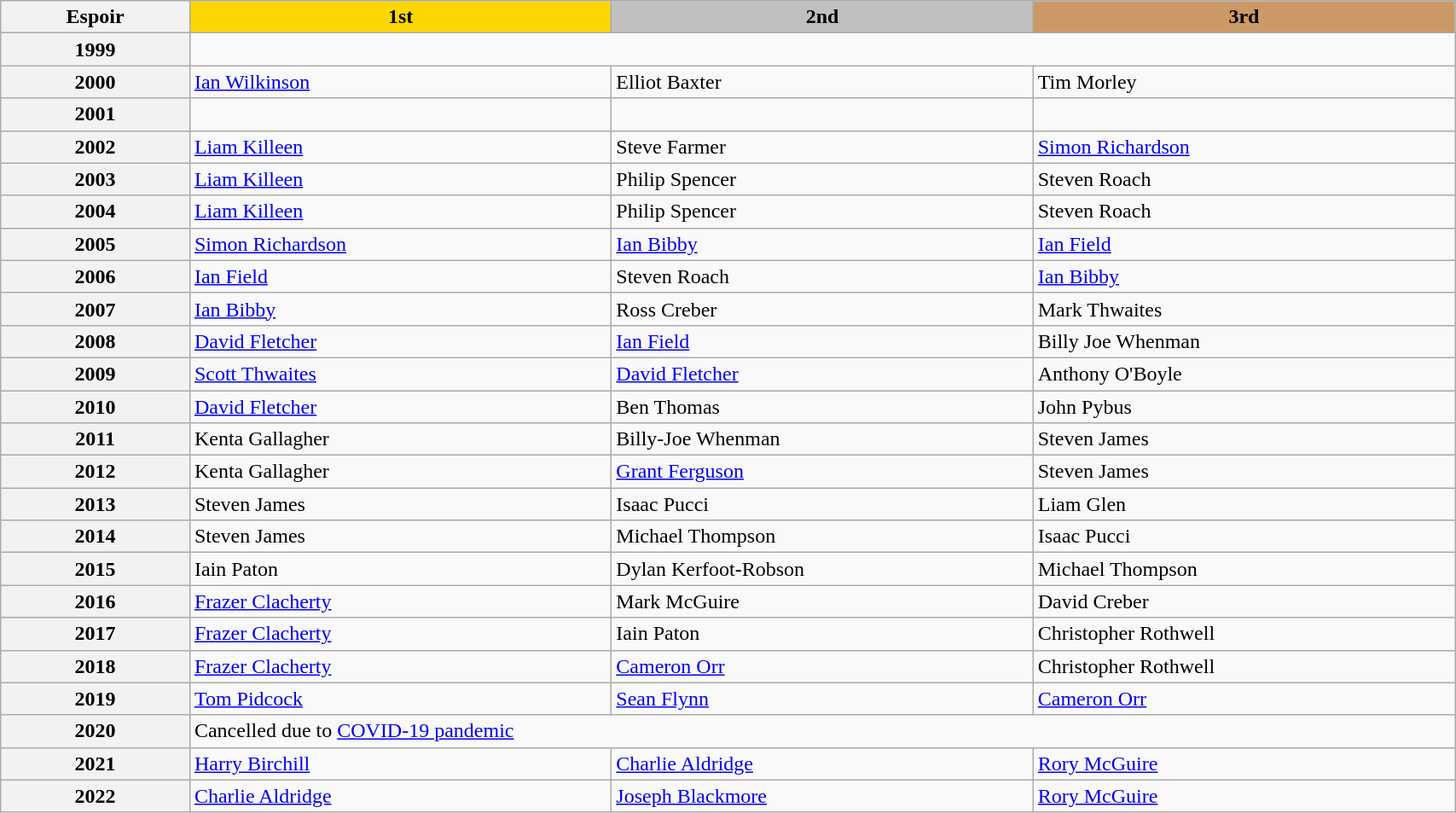<table class="wikitable" style="width:90%;">
<tr>
<th>Espoir</th>
<th style="width:29%; background:gold;">1st</th>
<th style="width:29%; background:silver;">2nd</th>
<th style="width:29%; background:#c96;">3rd</th>
</tr>
<tr>
<th>1999</th>
<td colspan=3></td>
</tr>
<tr>
<th>2000</th>
<td><a href='#'>Ian Wilkinson</a></td>
<td>Elliot Baxter</td>
<td>Tim Morley</td>
</tr>
<tr>
<th>2001</th>
<td></td>
<td></td>
<td></td>
</tr>
<tr>
<th>2002</th>
<td><a href='#'>Liam Killeen</a></td>
<td>Steve Farmer</td>
<td><a href='#'>Simon Richardson</a></td>
</tr>
<tr>
<th>2003</th>
<td><a href='#'>Liam Killeen</a></td>
<td>Philip Spencer</td>
<td>Steven Roach</td>
</tr>
<tr>
<th>2004</th>
<td><a href='#'>Liam Killeen</a></td>
<td>Philip Spencer</td>
<td>Steven Roach</td>
</tr>
<tr>
<th>2005</th>
<td><a href='#'>Simon Richardson</a></td>
<td><a href='#'>Ian Bibby</a></td>
<td><a href='#'>Ian Field</a></td>
</tr>
<tr>
<th>2006</th>
<td><a href='#'>Ian Field</a></td>
<td>Steven Roach</td>
<td><a href='#'>Ian Bibby</a></td>
</tr>
<tr>
<th>2007</th>
<td><a href='#'>Ian Bibby</a></td>
<td>Ross Creber</td>
<td>Mark Thwaites</td>
</tr>
<tr>
<th>2008</th>
<td><a href='#'>David Fletcher</a></td>
<td><a href='#'>Ian Field</a></td>
<td>Billy Joe Whenman</td>
</tr>
<tr>
<th>2009</th>
<td><a href='#'>Scott Thwaites</a></td>
<td><a href='#'>David Fletcher</a></td>
<td>Anthony O'Boyle</td>
</tr>
<tr>
<th>2010</th>
<td><a href='#'>David Fletcher</a></td>
<td>Ben Thomas</td>
<td>John Pybus</td>
</tr>
<tr>
<th>2011</th>
<td>Kenta Gallagher</td>
<td>Billy-Joe Whenman</td>
<td>Steven James</td>
</tr>
<tr>
<th>2012</th>
<td>Kenta Gallagher</td>
<td><a href='#'>Grant Ferguson</a></td>
<td>Steven James</td>
</tr>
<tr>
<th>2013</th>
<td>Steven James</td>
<td>Isaac Pucci</td>
<td>Liam Glen</td>
</tr>
<tr>
<th>2014</th>
<td>Steven James</td>
<td>Michael Thompson</td>
<td>Isaac Pucci</td>
</tr>
<tr>
<th>2015</th>
<td>Iain Paton</td>
<td>Dylan Kerfoot-Robson</td>
<td>Michael Thompson</td>
</tr>
<tr>
<th>2016</th>
<td><a href='#'>Frazer Clacherty</a></td>
<td>Mark McGuire</td>
<td>David Creber</td>
</tr>
<tr>
<th>2017</th>
<td><a href='#'>Frazer Clacherty</a></td>
<td>Iain Paton</td>
<td>Christopher Rothwell</td>
</tr>
<tr>
<th>2018</th>
<td><a href='#'>Frazer Clacherty</a></td>
<td><a href='#'>Cameron Orr</a></td>
<td>Christopher Rothwell</td>
</tr>
<tr>
<th>2019</th>
<td><a href='#'>Tom Pidcock</a></td>
<td><a href='#'>Sean Flynn</a></td>
<td><a href='#'>Cameron Orr</a></td>
</tr>
<tr>
<th>2020</th>
<td colspan=3>Cancelled due to <a href='#'>COVID-19 pandemic</a></td>
</tr>
<tr>
<th>2021</th>
<td><a href='#'>Harry Birchill</a></td>
<td><a href='#'>Charlie Aldridge</a></td>
<td><a href='#'>Rory McGuire</a></td>
</tr>
<tr>
<th>2022</th>
<td><a href='#'>Charlie Aldridge</a></td>
<td><a href='#'>Joseph Blackmore</a></td>
<td><a href='#'>Rory McGuire</a></td>
</tr>
</table>
